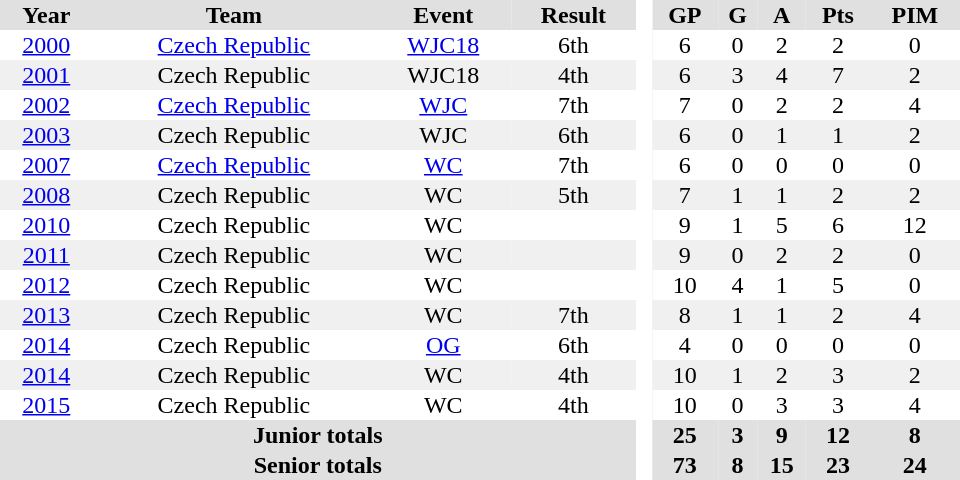<table border="0" cellpadding="1" cellspacing="0" style="text-align:center; width:40em">
<tr ALIGN="center" bgcolor="#e0e0e0">
<th>Year</th>
<th>Team</th>
<th>Event</th>
<th>Result</th>
<th rowspan="99" bgcolor="#ffffff"> </th>
<th>GP</th>
<th>G</th>
<th>A</th>
<th>Pts</th>
<th>PIM</th>
</tr>
<tr>
<td><a href='#'>2000</a></td>
<td><a href='#'>Czech Republic</a></td>
<td><a href='#'>WJC18</a></td>
<td>6th</td>
<td>6</td>
<td>0</td>
<td>2</td>
<td>2</td>
<td>0</td>
</tr>
<tr bgcolor="#f0f0f0">
<td><a href='#'>2001</a></td>
<td>Czech Republic</td>
<td>WJC18</td>
<td>4th</td>
<td>6</td>
<td>3</td>
<td>4</td>
<td>7</td>
<td>2</td>
</tr>
<tr>
<td><a href='#'>2002</a></td>
<td><a href='#'>Czech Republic</a></td>
<td><a href='#'>WJC</a></td>
<td>7th</td>
<td>7</td>
<td>0</td>
<td>2</td>
<td>2</td>
<td>4</td>
</tr>
<tr bgcolor="#f0f0f0">
<td><a href='#'>2003</a></td>
<td>Czech Republic</td>
<td>WJC</td>
<td>6th</td>
<td>6</td>
<td>0</td>
<td>1</td>
<td>1</td>
<td>2</td>
</tr>
<tr>
<td><a href='#'>2007</a></td>
<td><a href='#'>Czech Republic</a></td>
<td><a href='#'>WC</a></td>
<td>7th</td>
<td>6</td>
<td>0</td>
<td>0</td>
<td>0</td>
<td>0</td>
</tr>
<tr bgcolor="#f0f0f0">
<td><a href='#'>2008</a></td>
<td>Czech Republic</td>
<td>WC</td>
<td>5th</td>
<td>7</td>
<td>1</td>
<td>1</td>
<td>2</td>
<td>2</td>
</tr>
<tr>
<td><a href='#'>2010</a></td>
<td>Czech Republic</td>
<td>WC</td>
<td></td>
<td>9</td>
<td>1</td>
<td>5</td>
<td>6</td>
<td>12</td>
</tr>
<tr bgcolor="#f0f0f0">
<td><a href='#'>2011</a></td>
<td>Czech Republic</td>
<td>WC</td>
<td></td>
<td>9</td>
<td>0</td>
<td>2</td>
<td>2</td>
<td>0</td>
</tr>
<tr>
<td><a href='#'>2012</a></td>
<td>Czech Republic</td>
<td>WC</td>
<td></td>
<td>10</td>
<td>4</td>
<td>1</td>
<td>5</td>
<td>0</td>
</tr>
<tr bgcolor="#f0f0f0">
<td><a href='#'>2013</a></td>
<td>Czech Republic</td>
<td>WC</td>
<td>7th</td>
<td>8</td>
<td>1</td>
<td>1</td>
<td>2</td>
<td>4</td>
</tr>
<tr>
<td><a href='#'>2014</a></td>
<td>Czech Republic</td>
<td><a href='#'>OG</a></td>
<td>6th</td>
<td>4</td>
<td>0</td>
<td>0</td>
<td>0</td>
<td>0</td>
</tr>
<tr bgcolor="#f0f0f0">
<td><a href='#'>2014</a></td>
<td>Czech Republic</td>
<td>WC</td>
<td>4th</td>
<td>10</td>
<td>1</td>
<td>2</td>
<td>3</td>
<td>2</td>
</tr>
<tr>
<td><a href='#'>2015</a></td>
<td>Czech Republic</td>
<td>WC</td>
<td>4th</td>
<td>10</td>
<td>0</td>
<td>3</td>
<td>3</td>
<td>4</td>
</tr>
<tr bgcolor="#e0e0e0">
<th colspan="4">Junior totals</th>
<th>25</th>
<th>3</th>
<th>9</th>
<th>12</th>
<th>8</th>
</tr>
<tr bgcolor="#e0e0e0">
<th colspan="4">Senior totals</th>
<th>73</th>
<th>8</th>
<th>15</th>
<th>23</th>
<th>24</th>
</tr>
</table>
